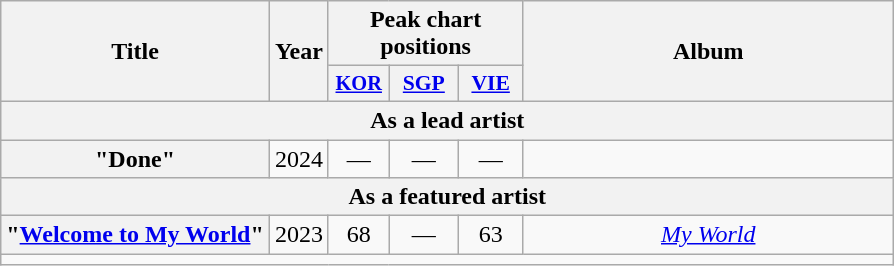<table class="wikitable plainrowheaders" style="text-align:center">
<tr>
<th scope="col" rowspan="2">Title</th>
<th scope="col" rowspan="2">Year</th>
<th scope="col" colspan="3">Peak chart positions</th>
<th scope="col" rowspan="2"  style="width:15em;">Album</th>
</tr>
<tr>
<th scope="col" style="font-size:85%; width:2.5em"><a href='#'>KOR</a><br></th>
<th scope="col" style="font-size:90%; width:2.75em"><a href='#'>SGP</a><br></th>
<th scope="col" style="font-size:90%; width:2.5em"><a href='#'>VIE</a><br></th>
</tr>
<tr>
<th colspan="6">As a lead artist</th>
</tr>
<tr>
<th scope="row">"Done"</th>
<td>2024</td>
<td>—</td>
<td>—</td>
<td>—</td>
<td></td>
</tr>
<tr>
<th colspan="6">As a featured artist</th>
</tr>
<tr>
<th scope="row">"<a href='#'>Welcome to My World</a>"<br></th>
<td>2023</td>
<td>68</td>
<td>—</td>
<td>63</td>
<td><em><a href='#'>My World</a></em></td>
</tr>
<tr>
<td colspan="6"></td>
</tr>
</table>
